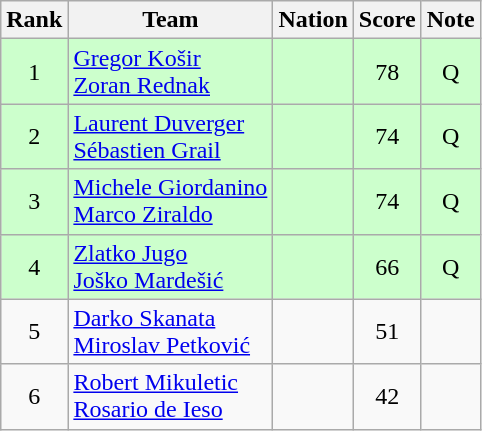<table class="wikitable sortable" style="text-align:center">
<tr>
<th>Rank</th>
<th>Team</th>
<th>Nation</th>
<th>Score</th>
<th>Note</th>
</tr>
<tr bgcolor=ccffcc>
<td>1</td>
<td align=left><a href='#'>Gregor Košir</a><br><a href='#'>Zoran Rednak</a></td>
<td align=left></td>
<td>78</td>
<td>Q</td>
</tr>
<tr bgcolor=ccffcc>
<td>2</td>
<td align=left><a href='#'>Laurent Duverger</a><br><a href='#'>Sébastien Grail</a></td>
<td align=left></td>
<td>74</td>
<td>Q</td>
</tr>
<tr bgcolor=ccffcc>
<td>3</td>
<td align=left><a href='#'>Michele Giordanino</a><br><a href='#'>Marco Ziraldo</a></td>
<td align=left></td>
<td>74</td>
<td>Q</td>
</tr>
<tr bgcolor=ccffcc>
<td>4</td>
<td align=left><a href='#'>Zlatko Jugo</a><br><a href='#'>Joško Mardešić</a></td>
<td align=left></td>
<td>66</td>
<td>Q</td>
</tr>
<tr>
<td>5</td>
<td align=left><a href='#'>Darko Skanata</a><br><a href='#'>Miroslav Petković</a></td>
<td align=left></td>
<td>51</td>
<td></td>
</tr>
<tr>
<td>6</td>
<td align=left><a href='#'>Robert Mikuletic</a><br><a href='#'>Rosario de Ieso</a></td>
<td align=left></td>
<td>42</td>
<td></td>
</tr>
</table>
